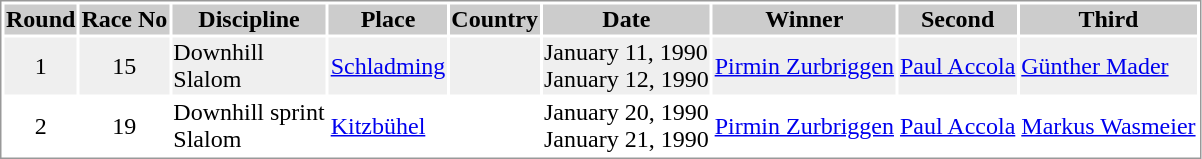<table border="0" style="border: 1px solid #999; background-color:#FFFFFF; text-align:center">
<tr align="center" bgcolor="#CCCCCC">
<th>Round</th>
<th>Race No</th>
<th>Discipline</th>
<th>Place</th>
<th>Country</th>
<th>Date</th>
<th>Winner</th>
<th>Second</th>
<th>Third</th>
</tr>
<tr bgcolor="#EFEFEF">
<td>1</td>
<td>15</td>
<td align="left">Downhill<br>Slalom</td>
<td align="left"><a href='#'>Schladming</a></td>
<td align="left"></td>
<td align="left">January 11, 1990<br>January 12, 1990</td>
<td align="left"> <a href='#'>Pirmin Zurbriggen</a></td>
<td align="left"> <a href='#'>Paul Accola</a></td>
<td align="left"> <a href='#'>Günther Mader</a></td>
</tr>
<tr>
<td>2</td>
<td>19</td>
<td align="left">Downhill sprint<br>Slalom</td>
<td align="left"><a href='#'>Kitzbühel</a></td>
<td align="left"></td>
<td align="left">January 20, 1990<br>January 21, 1990</td>
<td align="left"> <a href='#'>Pirmin Zurbriggen</a></td>
<td align="left"> <a href='#'>Paul Accola</a></td>
<td align="left"> <a href='#'>Markus Wasmeier</a></td>
</tr>
</table>
